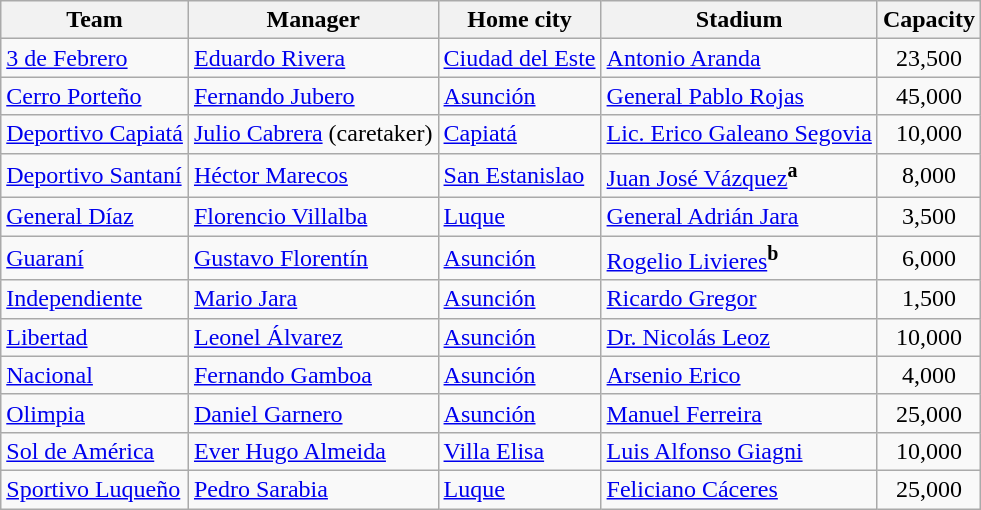<table class="wikitable sortable">
<tr>
<th>Team</th>
<th>Manager</th>
<th>Home city</th>
<th>Stadium</th>
<th>Capacity</th>
</tr>
<tr>
<td><a href='#'>3 de Febrero</a></td>
<td> <a href='#'>Eduardo Rivera</a></td>
<td><a href='#'>Ciudad del Este</a></td>
<td><a href='#'>Antonio Aranda</a></td>
<td align="center">23,500</td>
</tr>
<tr>
<td><a href='#'>Cerro Porteño</a></td>
<td> <a href='#'>Fernando Jubero</a></td>
<td><a href='#'>Asunción</a></td>
<td><a href='#'>General Pablo Rojas</a></td>
<td align="center">45,000</td>
</tr>
<tr>
<td><a href='#'>Deportivo Capiatá</a></td>
<td> <a href='#'>Julio Cabrera</a> (caretaker)</td>
<td><a href='#'>Capiatá</a></td>
<td><a href='#'>Lic. Erico Galeano Segovia</a></td>
<td align="center">10,000</td>
</tr>
<tr>
<td><a href='#'>Deportivo Santaní</a></td>
<td> <a href='#'>Héctor Marecos</a></td>
<td><a href='#'>San Estanislao</a></td>
<td><a href='#'>Juan José Vázquez</a><sup><strong>a</strong></sup></td>
<td align="center">8,000</td>
</tr>
<tr>
<td><a href='#'>General Díaz</a></td>
<td> <a href='#'>Florencio Villalba</a></td>
<td><a href='#'>Luque</a></td>
<td><a href='#'>General Adrián Jara</a></td>
<td align="center">3,500</td>
</tr>
<tr>
<td><a href='#'>Guaraní</a></td>
<td> <a href='#'>Gustavo Florentín</a></td>
<td><a href='#'>Asunción</a></td>
<td><a href='#'>Rogelio Livieres</a><sup><strong>b</strong></sup></td>
<td align="center">6,000</td>
</tr>
<tr>
<td><a href='#'>Independiente</a></td>
<td> <a href='#'>Mario Jara</a></td>
<td><a href='#'>Asunción</a></td>
<td><a href='#'>Ricardo Gregor</a></td>
<td align="center">1,500</td>
</tr>
<tr>
<td><a href='#'>Libertad</a></td>
<td> <a href='#'>Leonel Álvarez</a></td>
<td><a href='#'>Asunción</a></td>
<td><a href='#'>Dr. Nicolás Leoz</a></td>
<td align="center">10,000</td>
</tr>
<tr>
<td><a href='#'>Nacional</a></td>
<td> <a href='#'>Fernando Gamboa</a></td>
<td><a href='#'>Asunción</a></td>
<td><a href='#'>Arsenio Erico</a></td>
<td align="center">4,000</td>
</tr>
<tr>
<td><a href='#'>Olimpia</a></td>
<td> <a href='#'>Daniel Garnero</a></td>
<td><a href='#'>Asunción</a></td>
<td><a href='#'>Manuel Ferreira</a></td>
<td align="center">25,000</td>
</tr>
<tr>
<td><a href='#'>Sol de América</a></td>
<td> <a href='#'>Ever Hugo Almeida</a></td>
<td><a href='#'>Villa Elisa</a></td>
<td><a href='#'>Luis Alfonso Giagni</a></td>
<td align="center">10,000</td>
</tr>
<tr>
<td><a href='#'>Sportivo Luqueño</a></td>
<td> <a href='#'>Pedro Sarabia</a></td>
<td><a href='#'>Luque</a></td>
<td><a href='#'>Feliciano Cáceres</a></td>
<td align="center">25,000</td>
</tr>
</table>
